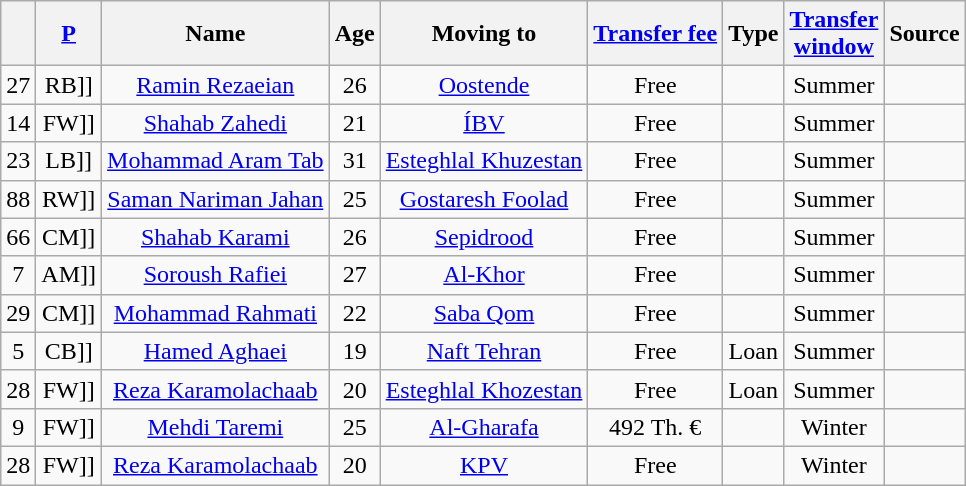<table class="wikitable sortable " style="text-align:center">
<tr>
<th></th>
<th><a href='#'>P</a></th>
<th>Name</th>
<th>Age</th>
<th>Moving to</th>
<th><a href='#'>Transfer fee</a></th>
<th>Type</th>
<th><a href='#'>Transfer<br>window</a></th>
<th>Source</th>
</tr>
<tr>
<td>27</td>
<td [[>RB]]</td>
<td><a href='#'>Ramin Rezaeian</a></td>
<td>26</td>
<td> <a href='#'>Oostende</a></td>
<td>Free</td>
<td></td>
<td>Summer</td>
<td></td>
</tr>
<tr>
<td>14</td>
<td [[>FW]]</td>
<td><a href='#'>Shahab Zahedi</a></td>
<td>21</td>
<td> <a href='#'>ÍBV</a></td>
<td>Free</td>
<td></td>
<td>Summer</td>
<td></td>
</tr>
<tr>
<td>23</td>
<td [[>LB]]</td>
<td><a href='#'>Mohammad Aram Tab</a></td>
<td>31</td>
<td><a href='#'>Esteghlal Khuzestan</a></td>
<td>Free</td>
<td></td>
<td>Summer</td>
<td></td>
</tr>
<tr>
<td>88</td>
<td [[>RW]]</td>
<td><a href='#'>Saman Nariman Jahan</a></td>
<td>25</td>
<td><a href='#'>Gostaresh Foolad</a></td>
<td>Free</td>
<td></td>
<td>Summer</td>
<td></td>
</tr>
<tr>
<td>66</td>
<td [[>CM]]</td>
<td><a href='#'>Shahab Karami</a></td>
<td>26</td>
<td><a href='#'>Sepidrood</a></td>
<td>Free</td>
<td></td>
<td>Summer</td>
<td></td>
</tr>
<tr>
<td>7</td>
<td [[>AM]]</td>
<td><a href='#'>Soroush Rafiei</a></td>
<td>27</td>
<td> <a href='#'>Al-Khor</a></td>
<td>Free</td>
<td></td>
<td>Summer</td>
<td></td>
</tr>
<tr>
<td>29</td>
<td [[>CM]]</td>
<td><a href='#'>Mohammad Rahmati</a></td>
<td>22</td>
<td><a href='#'>Saba Qom</a></td>
<td>Free</td>
<td></td>
<td>Summer</td>
<td></td>
</tr>
<tr>
<td>5</td>
<td [[>CB]]</td>
<td><a href='#'>Hamed Aghaei</a></td>
<td>19</td>
<td><a href='#'>Naft Tehran</a></td>
<td>Free</td>
<td>Loan</td>
<td>Summer</td>
<td></td>
</tr>
<tr>
<td>28</td>
<td [[>FW]]</td>
<td><a href='#'>Reza Karamolachaab</a></td>
<td>20</td>
<td><a href='#'>Esteghlal Khozestan</a></td>
<td>Free</td>
<td>Loan</td>
<td>Summer</td>
<td></td>
</tr>
<tr>
<td>9</td>
<td [[>FW]]</td>
<td><a href='#'>Mehdi Taremi</a></td>
<td>25</td>
<td> <a href='#'>Al-Gharafa</a></td>
<td>492 Th. €</td>
<td></td>
<td>Winter</td>
<td></td>
</tr>
<tr>
<td>28</td>
<td [[>FW]]</td>
<td><a href='#'>Reza Karamolachaab</a></td>
<td>20</td>
<td> <a href='#'>KPV</a></td>
<td>Free</td>
<td></td>
<td>Winter</td>
<td></td>
</tr>
</table>
